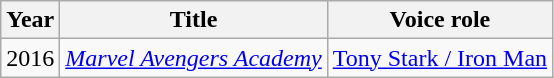<table class="wikitable">
<tr>
<th>Year</th>
<th>Title</th>
<th>Voice role</th>
</tr>
<tr>
<td>2016</td>
<td><em><a href='#'>Marvel Avengers Academy</a></em></td>
<td><a href='#'>Tony Stark / Iron Man</a></td>
</tr>
</table>
